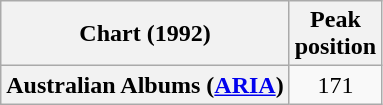<table class="wikitable plainrowheaders">
<tr>
<th scope="col">Chart (1992)</th>
<th scope="col">Peak<br>position</th>
</tr>
<tr>
<th scope="row">Australian Albums (<a href='#'>ARIA</a>)</th>
<td align="center">171</td>
</tr>
</table>
